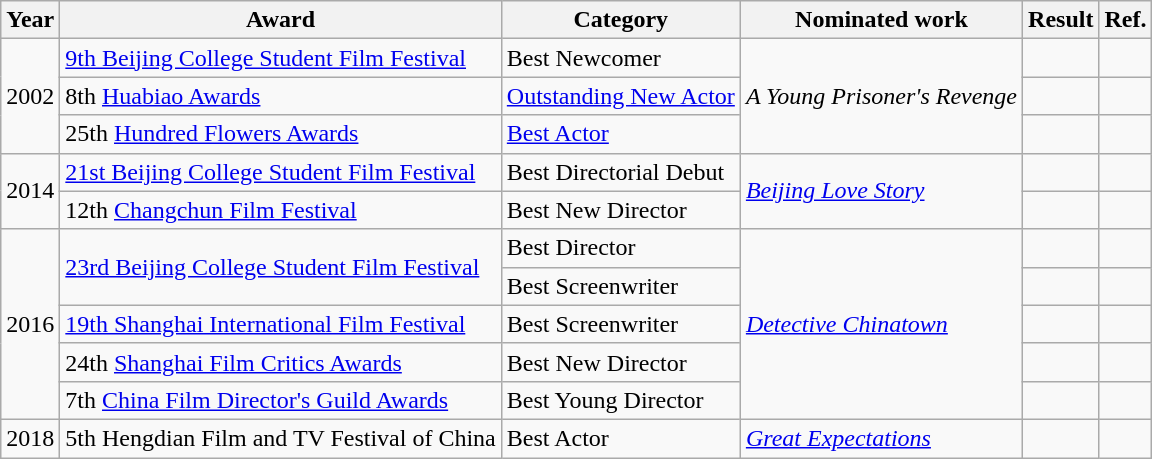<table class="wikitable sortable">
<tr>
<th>Year</th>
<th>Award</th>
<th>Category</th>
<th>Nominated work</th>
<th>Result</th>
<th>Ref.</th>
</tr>
<tr>
<td rowspan=3>2002</td>
<td><a href='#'>9th Beijing College Student Film Festival</a></td>
<td>Best Newcomer</td>
<td rowspan=3><em>A Young Prisoner's Revenge</em></td>
<td></td>
<td></td>
</tr>
<tr>
<td>8th <a href='#'>Huabiao Awards</a></td>
<td><a href='#'>Outstanding New Actor</a></td>
<td></td>
<td></td>
</tr>
<tr>
<td>25th <a href='#'>Hundred Flowers Awards</a></td>
<td><a href='#'>Best Actor</a></td>
<td></td>
<td></td>
</tr>
<tr>
<td rowspan=2>2014</td>
<td><a href='#'>21st Beijing College Student Film Festival</a></td>
<td>Best Directorial Debut</td>
<td rowspan=2><em><a href='#'>Beijing Love Story</a></em></td>
<td></td>
<td></td>
</tr>
<tr>
<td>12th <a href='#'>Changchun Film Festival</a></td>
<td>Best New Director</td>
<td></td>
<td></td>
</tr>
<tr>
<td rowspan=5>2016</td>
<td rowspan=2><a href='#'>23rd Beijing College Student Film Festival</a></td>
<td>Best Director</td>
<td rowspan=5><em><a href='#'>Detective Chinatown</a></em></td>
<td></td>
<td></td>
</tr>
<tr>
<td>Best Screenwriter</td>
<td></td>
<td></td>
</tr>
<tr>
<td><a href='#'>19th Shanghai International Film Festival</a></td>
<td>Best Screenwriter</td>
<td></td>
<td></td>
</tr>
<tr>
<td>24th <a href='#'>Shanghai Film Critics Awards</a></td>
<td>Best New Director</td>
<td></td>
<td></td>
</tr>
<tr>
<td>7th <a href='#'>China Film Director's Guild Awards</a></td>
<td>Best Young Director</td>
<td></td>
<td></td>
</tr>
<tr>
<td>2018</td>
<td>5th Hengdian Film and TV Festival of China</td>
<td>Best Actor</td>
<td><em><a href='#'>Great Expectations</a></em></td>
<td></td>
<td></td>
</tr>
</table>
